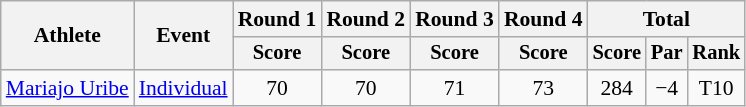<table class=wikitable style=font-size:90%;text-align:center>
<tr>
<th rowspan=2>Athlete</th>
<th rowspan=2>Event</th>
<th>Round 1</th>
<th>Round 2</th>
<th>Round 3</th>
<th>Round 4</th>
<th colspan=3>Total</th>
</tr>
<tr style=font-size:95%>
<th>Score</th>
<th>Score</th>
<th>Score</th>
<th>Score</th>
<th>Score</th>
<th>Par</th>
<th>Rank</th>
</tr>
<tr>
<td align=left><a href='#'>Mariajo Uribe</a></td>
<td align=left><a href='#'>Individual</a></td>
<td>70</td>
<td>70</td>
<td>71</td>
<td>73</td>
<td>284</td>
<td>−4</td>
<td>T10</td>
</tr>
</table>
